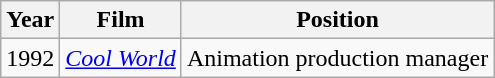<table class="wikitable sortable" style="text-align:center">
<tr>
<th>Year</th>
<th>Film</th>
<th>Position</th>
</tr>
<tr>
<td>1992</td>
<td style="text-align:left"><em><a href='#'>Cool World</a></em></td>
<td>Animation production manager</td>
</tr>
</table>
